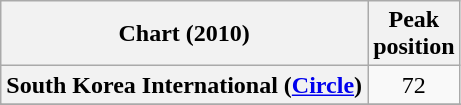<table class="wikitable sortable plainrowheaders" style="text-align: center;">
<tr>
<th>Chart (2010)</th>
<th>Peak<br>position</th>
</tr>
<tr>
<th scope="row">South Korea International (<a href='#'>Circle</a>)</th>
<td align="center">72</td>
</tr>
<tr>
</tr>
<tr>
</tr>
<tr>
</tr>
</table>
